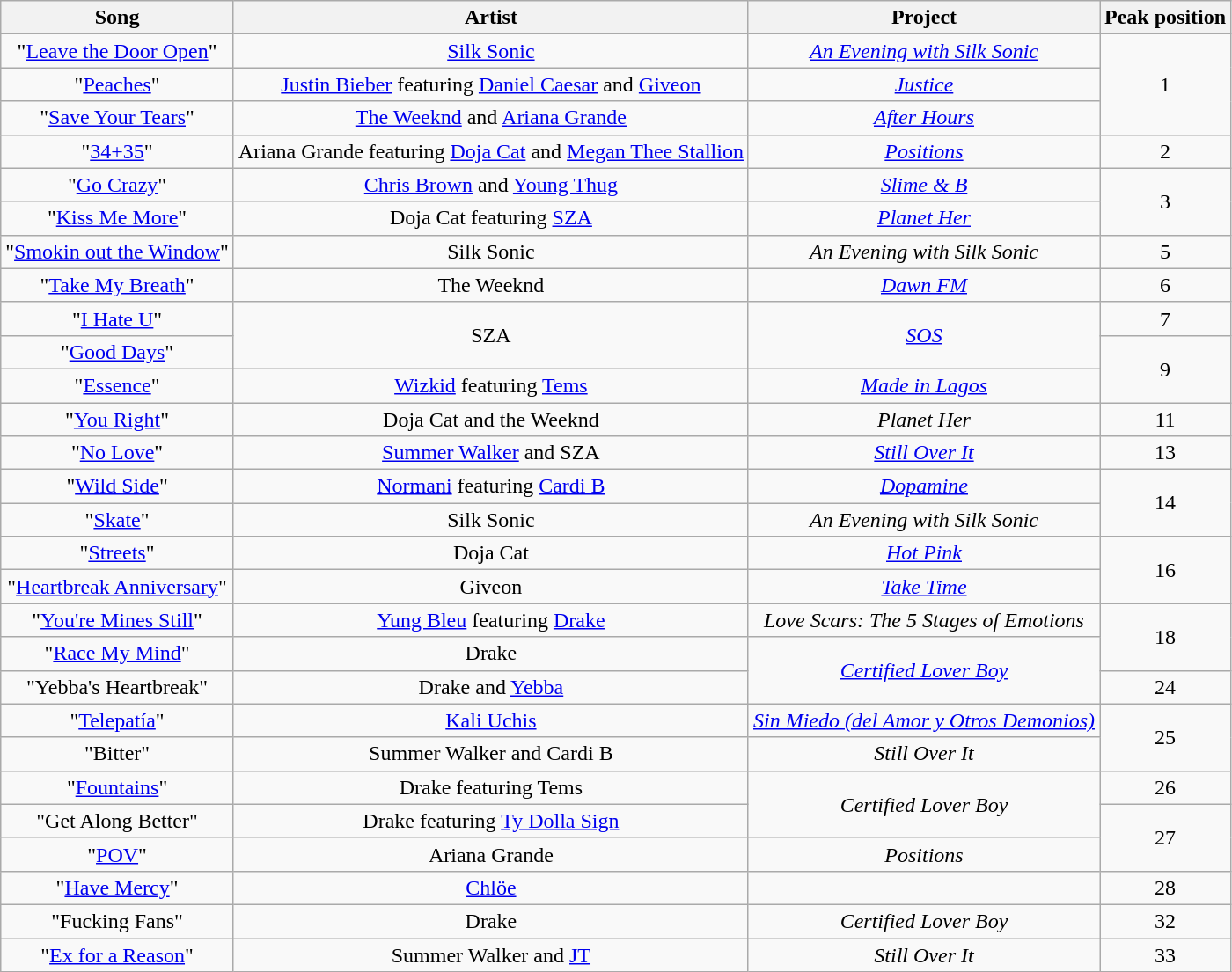<table class="wikitable sortable plainrowheaders" style="text-align:center;">
<tr>
<th scope="col">Song</th>
<th scope="col">Artist</th>
<th scope="col">Project</th>
<th scope="col">Peak position</th>
</tr>
<tr>
<td>"<a href='#'>Leave the Door Open</a>"</td>
<td><a href='#'>Silk Sonic</a></td>
<td><em><a href='#'>An Evening with Silk Sonic</a></em></td>
<td rowspan="3">1</td>
</tr>
<tr>
<td>"<a href='#'>Peaches</a>"</td>
<td><a href='#'>Justin Bieber</a> featuring <a href='#'>Daniel Caesar</a> and <a href='#'>Giveon</a></td>
<td><em><a href='#'>Justice</a></em></td>
</tr>
<tr>
<td>"<a href='#'>Save Your Tears</a>"</td>
<td><a href='#'>The Weeknd</a> and <a href='#'>Ariana Grande</a></td>
<td><em><a href='#'>After Hours</a></em></td>
</tr>
<tr>
<td>"<a href='#'>34+35</a>"</td>
<td>Ariana Grande featuring <a href='#'>Doja Cat</a> and <a href='#'>Megan Thee Stallion</a></td>
<td><em><a href='#'>Positions</a></em></td>
<td>2</td>
</tr>
<tr>
<td>"<a href='#'>Go Crazy</a>"</td>
<td><a href='#'>Chris Brown</a> and <a href='#'>Young Thug</a></td>
<td><em><a href='#'>Slime & B</a></em></td>
<td rowspan="2">3</td>
</tr>
<tr>
<td>"<a href='#'>Kiss Me More</a>"</td>
<td>Doja Cat featuring <a href='#'>SZA</a></td>
<td><em><a href='#'>Planet Her</a></em></td>
</tr>
<tr>
<td>"<a href='#'>Smokin out the Window</a>"</td>
<td>Silk Sonic</td>
<td><em>An Evening with Silk Sonic</em></td>
<td>5</td>
</tr>
<tr>
<td>"<a href='#'>Take My Breath</a>"</td>
<td>The Weeknd</td>
<td><em><a href='#'>Dawn FM</a></em></td>
<td>6</td>
</tr>
<tr>
<td>"<a href='#'>I Hate U</a>"</td>
<td rowspan="2">SZA</td>
<td rowspan="2"><em><a href='#'>SOS</a></em></td>
<td>7</td>
</tr>
<tr>
<td>"<a href='#'>Good Days</a>"</td>
<td rowspan="2">9</td>
</tr>
<tr>
<td>"<a href='#'>Essence</a>"</td>
<td><a href='#'>Wizkid</a> featuring <a href='#'>Tems</a></td>
<td><em><a href='#'>Made in Lagos</a></em></td>
</tr>
<tr>
<td>"<a href='#'>You Right</a>"</td>
<td>Doja Cat and the Weeknd</td>
<td><em>Planet Her</em></td>
<td>11</td>
</tr>
<tr>
<td>"<a href='#'>No Love</a>"</td>
<td><a href='#'>Summer Walker</a> and SZA</td>
<td><em><a href='#'>Still Over It</a></em></td>
<td>13</td>
</tr>
<tr>
<td>"<a href='#'>Wild Side</a>"</td>
<td><a href='#'>Normani</a> featuring <a href='#'>Cardi B</a></td>
<td><em><a href='#'>Dopamine</a></em></td>
<td rowspan="2">14</td>
</tr>
<tr>
<td>"<a href='#'>Skate</a>"</td>
<td>Silk Sonic</td>
<td><em>An Evening with Silk Sonic</em></td>
</tr>
<tr>
<td>"<a href='#'>Streets</a>"</td>
<td>Doja Cat</td>
<td><em><a href='#'>Hot Pink</a></em></td>
<td rowspan="2">16</td>
</tr>
<tr>
<td>"<a href='#'>Heartbreak Anniversary</a>"</td>
<td>Giveon</td>
<td><em><a href='#'>Take Time</a></em></td>
</tr>
<tr>
<td>"<a href='#'>You're Mines Still</a>"</td>
<td><a href='#'>Yung Bleu</a> featuring <a href='#'>Drake</a></td>
<td><em>Love Scars: The 5 Stages of Emotions</em></td>
<td rowspan="2">18</td>
</tr>
<tr>
<td>"<a href='#'>Race My Mind</a>"</td>
<td>Drake</td>
<td rowspan="2"><em><a href='#'>Certified Lover Boy</a></em></td>
</tr>
<tr>
<td>"Yebba's Heartbreak"</td>
<td>Drake and <a href='#'>Yebba</a></td>
<td>24</td>
</tr>
<tr>
<td>"<a href='#'>Telepatía</a>"</td>
<td><a href='#'>Kali Uchis</a></td>
<td><em><a href='#'>Sin Miedo (del Amor y Otros Demonios)</a></em></td>
<td rowspan="2">25</td>
</tr>
<tr>
<td>"Bitter"</td>
<td>Summer Walker and Cardi B</td>
<td><em>Still Over It</em></td>
</tr>
<tr>
<td>"<a href='#'>Fountains</a>"</td>
<td>Drake featuring Tems</td>
<td rowspan="2"><em>Certified Lover Boy</em></td>
<td>26</td>
</tr>
<tr>
<td>"Get Along Better"</td>
<td>Drake featuring <a href='#'>Ty Dolla Sign</a></td>
<td rowspan="2">27</td>
</tr>
<tr>
<td>"<a href='#'>POV</a>"</td>
<td>Ariana Grande</td>
<td><em>Positions</em></td>
</tr>
<tr>
<td>"<a href='#'>Have Mercy</a>"</td>
<td><a href='#'>Chlöe</a></td>
<td></td>
<td>28</td>
</tr>
<tr>
<td>"Fucking Fans"</td>
<td>Drake</td>
<td><em>Certified Lover Boy</em></td>
<td>32</td>
</tr>
<tr>
<td>"<a href='#'>Ex for a Reason</a>"</td>
<td>Summer Walker and <a href='#'>JT</a></td>
<td><em>Still Over It</em></td>
<td>33</td>
</tr>
</table>
